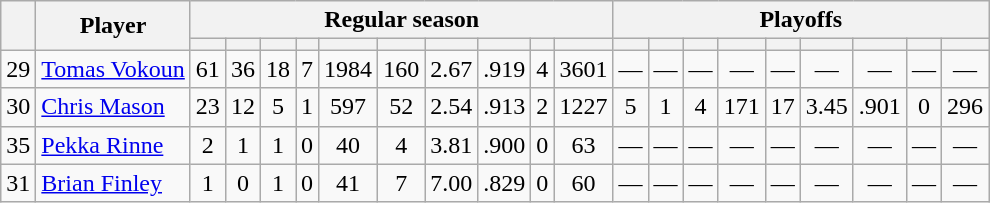<table class="wikitable plainrowheaders" style="text-align:center;">
<tr>
<th scope="col" rowspan="2"></th>
<th scope="col" rowspan="2">Player</th>
<th scope=colgroup colspan=10>Regular season</th>
<th scope=colgroup colspan=9>Playoffs</th>
</tr>
<tr>
<th scope="col"></th>
<th scope="col"></th>
<th scope="col"></th>
<th scope="col"></th>
<th scope="col"></th>
<th scope="col"></th>
<th scope="col"></th>
<th scope="col"></th>
<th scope="col"></th>
<th scope="col"></th>
<th scope="col"></th>
<th scope="col"></th>
<th scope="col"></th>
<th scope="col"></th>
<th scope="col"></th>
<th scope="col"></th>
<th scope="col"></th>
<th scope="col"></th>
<th scope="col"></th>
</tr>
<tr>
<td scope="row">29</td>
<td align="left"><a href='#'>Tomas Vokoun</a></td>
<td>61</td>
<td>36</td>
<td>18</td>
<td>7</td>
<td>1984</td>
<td>160</td>
<td>2.67</td>
<td>.919</td>
<td>4</td>
<td>3601</td>
<td>—</td>
<td>—</td>
<td>—</td>
<td>—</td>
<td>—</td>
<td>—</td>
<td>—</td>
<td>—</td>
<td>—</td>
</tr>
<tr>
<td scope="row">30</td>
<td align="left"><a href='#'>Chris Mason</a></td>
<td>23</td>
<td>12</td>
<td>5</td>
<td>1</td>
<td>597</td>
<td>52</td>
<td>2.54</td>
<td>.913</td>
<td>2</td>
<td>1227</td>
<td>5</td>
<td>1</td>
<td>4</td>
<td>171</td>
<td>17</td>
<td>3.45</td>
<td>.901</td>
<td>0</td>
<td>296</td>
</tr>
<tr>
<td scope="row">35</td>
<td align="left"><a href='#'>Pekka Rinne</a></td>
<td>2</td>
<td>1</td>
<td>1</td>
<td>0</td>
<td>40</td>
<td>4</td>
<td>3.81</td>
<td>.900</td>
<td>0</td>
<td>63</td>
<td>—</td>
<td>—</td>
<td>—</td>
<td>—</td>
<td>—</td>
<td>—</td>
<td>—</td>
<td>—</td>
<td>—</td>
</tr>
<tr>
<td scope="row">31</td>
<td align="left"><a href='#'>Brian Finley</a></td>
<td>1</td>
<td>0</td>
<td>1</td>
<td>0</td>
<td>41</td>
<td>7</td>
<td>7.00</td>
<td>.829</td>
<td>0</td>
<td>60</td>
<td>—</td>
<td>—</td>
<td>—</td>
<td>—</td>
<td>—</td>
<td>—</td>
<td>—</td>
<td>—</td>
<td>—</td>
</tr>
</table>
